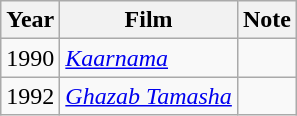<table class="wikitable sortable">
<tr>
<th scope="col">Year</th>
<th scope="col">Film</th>
<th class="unsortable">Note</th>
</tr>
<tr>
<td>1990</td>
<td><em><a href='#'>Kaarnama</a></em></td>
<td></td>
</tr>
<tr>
<td>1992</td>
<td><em><a href='#'>Ghazab Tamasha</a></em></td>
<td></td>
</tr>
</table>
